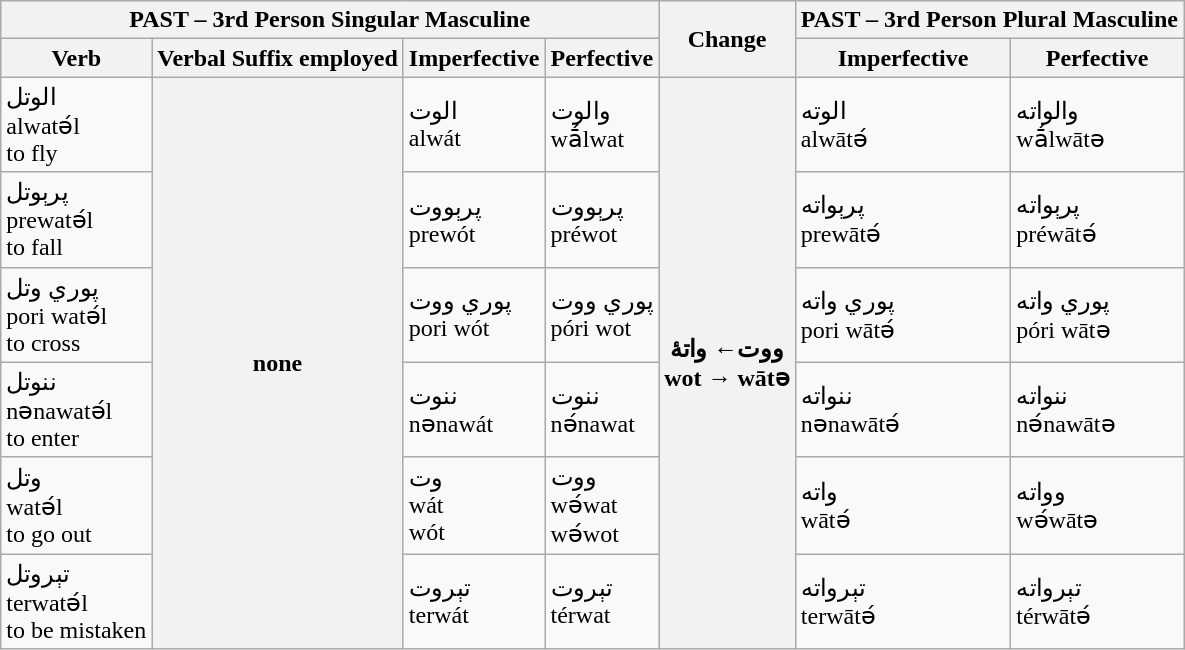<table class="wikitable">
<tr>
<th colspan="4">PAST – 3rd Person  Singular Masculine</th>
<th rowspan="2">Change</th>
<th colspan="2">PAST – 3rd Person  Plural Masculine</th>
</tr>
<tr>
<th>Verb</th>
<th>Verbal Suffix employed</th>
<th>Imperfective</th>
<th>Perfective</th>
<th>Imperfective</th>
<th>Perfective</th>
</tr>
<tr>
<td>الوتل<br>alwatә́l<br>to fly</td>
<th rowspan="6"><strong>none</strong></th>
<td>الوت<br>alwát</td>
<td>والوت<br>wā́lwat</td>
<th rowspan="6">ووت← واتۀ<br>wot → wātə</th>
<td>الوته<br>alwātә́</td>
<td>والواته<br>wā́lwātə</td>
</tr>
<tr>
<td>پرېوتل<br>prewatә́l<br>to fall</td>
<td>پرېووت<br>prewót</td>
<td>پرېووت<br>préwot</td>
<td>پرېواته<br>prewātә́</td>
<td>پرېواته<br>préwātә́</td>
</tr>
<tr>
<td>پوري وتل<br>pori watә́l<br>to cross</td>
<td>پوري ووت<br>pori wót</td>
<td>پوري ووت<br>póri wot</td>
<td>پوري واته<br>pori wātә́</td>
<td>پوري واته<br>póri wātə</td>
</tr>
<tr>
<td>ننوتل<br>nənawatә́l<br>to enter</td>
<td>ننوت<br>nənawát</td>
<td>ننوت<br>nә́nawat</td>
<td>ننواته<br>nənawātә́</td>
<td>ننواته<br>nә́nawātə</td>
</tr>
<tr>
<td>وتل<br>watә́l<br>to go out</td>
<td>وت<br>wát<br>wót</td>
<td>ووت<br>wә́wat<br>wә́wot</td>
<td>واته<br>wātә́</td>
<td>وواته<br>wә́wātə</td>
</tr>
<tr>
<td>تېروتل<br>terwatә́l<br>to be mistaken</td>
<td>تېروت<br>terwát</td>
<td>تېروت<br>térwat</td>
<td>تېرواته<br>terwātә́</td>
<td>تېرواته<br>térwātә́</td>
</tr>
</table>
